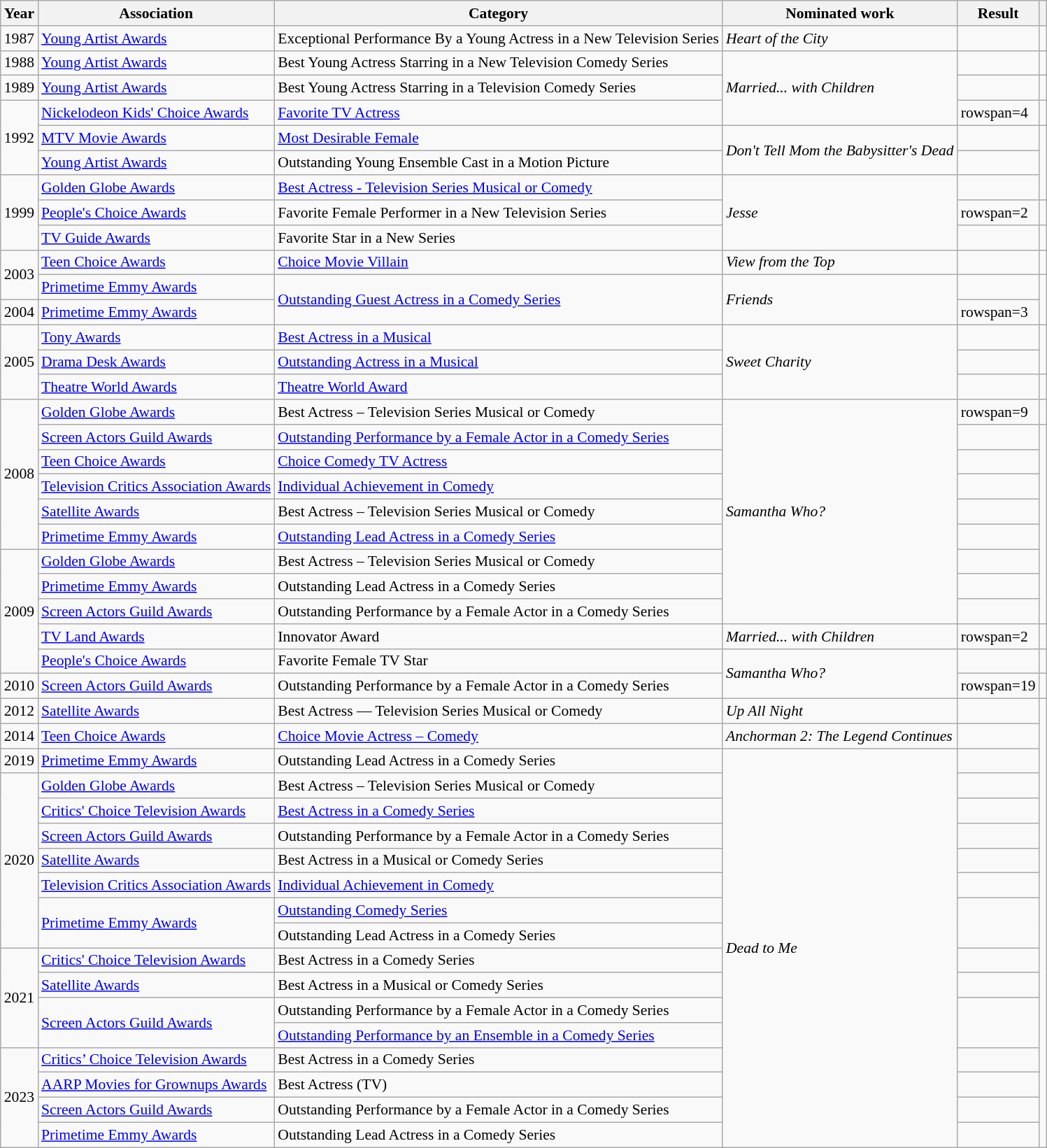<table class="wikitable sortable" style="text-align:left; font-size:90%;">
<tr>
<th>Year</th>
<th>Association</th>
<th>Category</th>
<th>Nominated work</th>
<th>Result</th>
<th class="unsortable"></th>
</tr>
<tr>
<td>1987</td>
<td><a href='#'>Young Artist Awards</a></td>
<td>Exceptional Performance By a Young Actress in a New Television Series</td>
<td><em>Heart of the City</em></td>
<td></td>
<td style="text-align:center;"></td>
</tr>
<tr>
<td>1988</td>
<td><a href='#'>Young Artist Awards</a></td>
<td>Best Young Actress Starring in a New Television Comedy Series</td>
<td rowspan=3><em>Married... with Children</em></td>
<td></td>
<td style="text-align:center;"></td>
</tr>
<tr>
<td>1989</td>
<td><a href='#'>Young Artist Awards</a></td>
<td>Best Young Actress Starring in a Television Comedy Series</td>
<td></td>
<td style="text-align:center;"></td>
</tr>
<tr>
<td rowspan=3>1992</td>
<td><a href='#'>Nickelodeon Kids' Choice Awards</a></td>
<td><a href='#'>Favorite TV Actress</a></td>
<td>rowspan=4 </td>
<td style="text-align:center;"></td>
</tr>
<tr>
<td><a href='#'>MTV Movie Awards</a></td>
<td><a href='#'>Most Desirable Female</a></td>
<td rowspan=2><em>Don't Tell Mom the Babysitter's Dead</em></td>
<td style="text-align:center;"></td>
</tr>
<tr>
<td><a href='#'>Young Artist Awards</a></td>
<td>Outstanding Young Ensemble Cast in a Motion Picture</td>
<td style="text-align:center;"></td>
</tr>
<tr>
<td rowspan=3>1999</td>
<td><a href='#'>Golden Globe Awards</a></td>
<td><a href='#'>Best Actress - Television Series Musical or Comedy</a></td>
<td rowspan=3><em>Jesse</em></td>
<td style="text-align:center;"></td>
</tr>
<tr>
<td><a href='#'>People's Choice Awards</a></td>
<td>Favorite Female Performer in a New Television Series</td>
<td>rowspan=2 </td>
<td style="text-align:center;"></td>
</tr>
<tr>
<td><a href='#'>TV Guide Awards</a></td>
<td>Favorite Star in a New Series</td>
<td style="text-align:center;"></td>
</tr>
<tr>
<td rowspan=2>2003</td>
<td><a href='#'>Teen Choice Awards</a></td>
<td><a href='#'>Choice Movie Villain</a></td>
<td><em>View from the Top</em></td>
<td></td>
<td style="text-align:center;"></td>
</tr>
<tr>
<td><a href='#'>Primetime Emmy Awards</a></td>
<td rowspan=2><a href='#'>Outstanding Guest Actress in a Comedy Series</a></td>
<td rowspan=2><em>Friends</em></td>
<td></td>
<td style="text-align:center;" rowspan="2"></td>
</tr>
<tr>
<td>2004</td>
<td><a href='#'>Primetime Emmy Awards</a></td>
<td>rowspan=3 </td>
</tr>
<tr>
<td rowspan=3>2005</td>
<td><a href='#'>Tony Awards</a></td>
<td><a href='#'>Best Actress in a Musical</a></td>
<td rowspan=3><em>Sweet Charity</em></td>
<td style="text-align:center;"></td>
</tr>
<tr>
<td><a href='#'>Drama Desk Awards</a></td>
<td><a href='#'>Outstanding Actress in a Musical</a></td>
<td style="text-align:center;"></td>
</tr>
<tr>
<td><a href='#'>Theatre World Awards</a></td>
<td><a href='#'>Theatre World Award</a></td>
<td></td>
<td style="text-align:center;"></td>
</tr>
<tr>
<td rowspan=6>2008</td>
<td><a href='#'>Golden Globe Awards</a></td>
<td>Best Actress – Television Series Musical or Comedy</td>
<td rowspan=9><em>Samantha Who?</em></td>
<td>rowspan=9 </td>
<td style="text-align:center;"></td>
</tr>
<tr>
<td><a href='#'>Screen Actors Guild Awards</a></td>
<td><a href='#'>Outstanding Performance by a Female Actor in a Comedy Series</a></td>
<td style="text-align:center;"></td>
</tr>
<tr>
<td><a href='#'>Teen Choice Awards</a></td>
<td><a href='#'>Choice Comedy TV Actress</a></td>
<td style="text-align:center;"></td>
</tr>
<tr>
<td><a href='#'>Television Critics Association Awards</a></td>
<td><a href='#'>Individual Achievement in Comedy</a></td>
<td style="text-align:center;"></td>
</tr>
<tr>
<td><a href='#'>Satellite Awards</a></td>
<td>Best Actress – Television Series Musical or Comedy</td>
<td style="text-align:center;"></td>
</tr>
<tr>
<td><a href='#'>Primetime Emmy Awards</a></td>
<td><a href='#'>Outstanding Lead Actress in a Comedy Series</a></td>
<td style="text-align:center;"></td>
</tr>
<tr>
<td rowspan=5>2009</td>
<td><a href='#'>Golden Globe Awards</a></td>
<td>Best Actress – Television Series Musical or Comedy</td>
<td style="text-align:center;"></td>
</tr>
<tr>
<td><a href='#'>Primetime Emmy Awards</a></td>
<td>Outstanding Lead Actress in a Comedy Series</td>
<td style="text-align:center;"></td>
</tr>
<tr>
<td><a href='#'>Screen Actors Guild Awards</a></td>
<td>Outstanding Performance by a Female Actor in a Comedy Series</td>
<td style="text-align:center;"></td>
</tr>
<tr>
<td><a href='#'>TV Land Awards</a></td>
<td>Innovator Award</td>
<td><em>Married... with Children</em></td>
<td>rowspan=2 </td>
<td style="text-align:center;"></td>
</tr>
<tr>
<td><a href='#'>People's Choice Awards</a></td>
<td>Favorite Female TV Star</td>
<td rowspan=2><em>Samantha Who?</em></td>
<td style="text-align:center;"></td>
</tr>
<tr>
<td>2010</td>
<td><a href='#'>Screen Actors Guild Awards</a></td>
<td>Outstanding Performance by a Female Actor in a Comedy Series</td>
<td>rowspan=19 </td>
<td style="text-align:center;"></td>
</tr>
<tr>
<td>2012</td>
<td><a href='#'>Satellite Awards</a></td>
<td>Best Actress — Television Series Musical or Comedy</td>
<td><em>Up All Night</em></td>
<td style="text-align:center;"></td>
</tr>
<tr>
<td>2014</td>
<td><a href='#'>Teen Choice Awards</a></td>
<td><a href='#'>Choice Movie Actress – Comedy</a></td>
<td><em>Anchorman 2: The Legend Continues</em></td>
<td style="text-align:center;"></td>
</tr>
<tr>
<td>2019</td>
<td><a href='#'>Primetime Emmy Awards</a></td>
<td>Outstanding Lead Actress in a Comedy Series</td>
<td rowspan="16"><em>Dead to Me</em></td>
<td style="text-align:center;"></td>
</tr>
<tr>
<td rowspan=7>2020</td>
<td><a href='#'>Golden Globe Awards</a></td>
<td>Best Actress – Television Series Musical or Comedy</td>
<td style="text-align:center;"></td>
</tr>
<tr>
<td><a href='#'>Critics' Choice Television Awards</a></td>
<td><a href='#'>Best Actress in a Comedy Series</a></td>
<td style="text-align:center;"></td>
</tr>
<tr>
<td><a href='#'>Screen Actors Guild Awards</a></td>
<td>Outstanding Performance by a Female Actor in a Comedy Series</td>
<td style="text-align:center;"></td>
</tr>
<tr>
<td><a href='#'>Satellite Awards</a></td>
<td>Best Actress in a Musical or Comedy Series</td>
<td style="text-align:center;"></td>
</tr>
<tr>
<td><a href='#'>Television Critics Association Awards</a></td>
<td><a href='#'>Individual Achievement in Comedy</a></td>
<td style="text-align:center;"></td>
</tr>
<tr>
<td rowspan=2><a href='#'>Primetime Emmy Awards</a></td>
<td><a href='#'>Outstanding Comedy Series</a></td>
<td style="text-align:center;" rowspan=2></td>
</tr>
<tr>
<td>Outstanding Lead Actress in a Comedy Series</td>
</tr>
<tr>
<td rowspan=4>2021</td>
<td><a href='#'>Critics' Choice Television Awards</a></td>
<td>Best Actress in a Comedy Series</td>
<td style="text-align:center;"></td>
</tr>
<tr>
<td><a href='#'>Satellite Awards</a></td>
<td>Best Actress in a Musical or Comedy Series</td>
<td style="text-align:center;"></td>
</tr>
<tr>
<td rowspan=2><a href='#'>Screen Actors Guild Awards</a></td>
<td>Outstanding Performance by a Female Actor in a Comedy Series</td>
<td rowspan=2 style="text-align:center;"></td>
</tr>
<tr>
<td><a href='#'>Outstanding Performance by an Ensemble in a Comedy Series</a></td>
</tr>
<tr>
<td rowspan=4>2023</td>
<td><a href='#'>Critics’ Choice Television Awards</a></td>
<td>Best Actress in a Comedy Series</td>
<td style="text-align:center;"></td>
</tr>
<tr>
<td><a href='#'>AARP Movies for Grownups Awards</a></td>
<td>Best Actress (TV)</td>
<td style="text-align:center;"></td>
</tr>
<tr>
<td><a href='#'>Screen Actors Guild Awards</a></td>
<td>Outstanding Performance by a Female Actor in a Comedy Series</td>
<td style="text-align:center;"></td>
</tr>
<tr>
<td><a href='#'>Primetime Emmy Awards</a></td>
<td>Outstanding Lead Actress in a Comedy Series</td>
<td style="text-align:center;"></td>
</tr>
</table>
